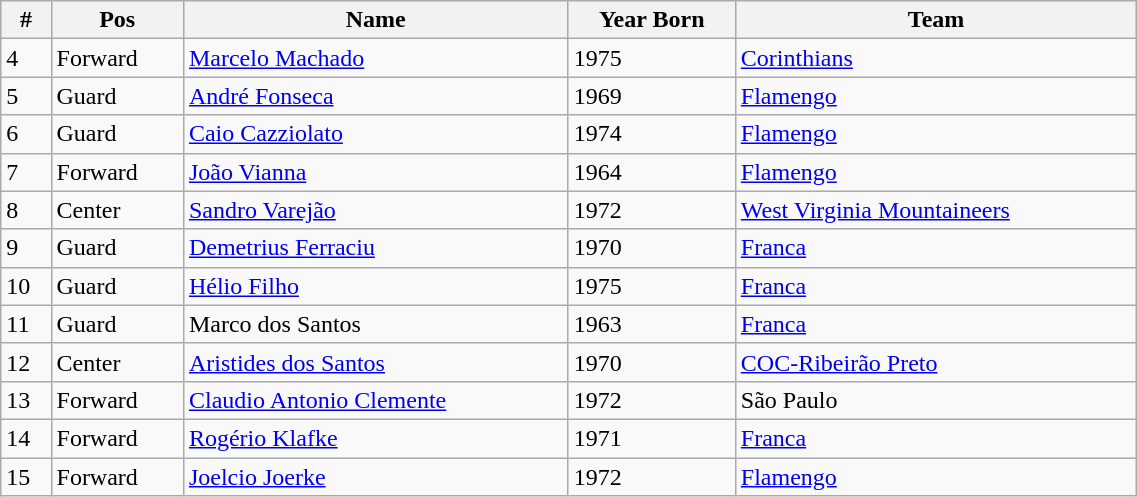<table class="wikitable" width=60%>
<tr>
<th>#</th>
<th>Pos</th>
<th>Name</th>
<th>Year Born</th>
<th>Team</th>
</tr>
<tr>
<td>4</td>
<td>Forward</td>
<td><a href='#'>Marcelo Machado</a></td>
<td>1975</td>
<td> <a href='#'>Corinthians</a></td>
</tr>
<tr>
<td>5</td>
<td>Guard</td>
<td><a href='#'>André Fonseca</a></td>
<td>1969</td>
<td> <a href='#'>Flamengo</a></td>
</tr>
<tr>
<td>6</td>
<td>Guard</td>
<td><a href='#'>Caio Cazziolato</a></td>
<td>1974</td>
<td> <a href='#'>Flamengo</a></td>
</tr>
<tr>
<td>7</td>
<td>Forward</td>
<td><a href='#'>João Vianna</a></td>
<td>1964</td>
<td> <a href='#'>Flamengo</a></td>
</tr>
<tr>
<td>8</td>
<td>Center</td>
<td><a href='#'>Sandro Varejão</a></td>
<td>1972</td>
<td> <a href='#'>West Virginia Mountaineers</a></td>
</tr>
<tr>
<td>9</td>
<td>Guard</td>
<td><a href='#'>Demetrius Ferraciu</a></td>
<td>1970</td>
<td> <a href='#'>Franca</a></td>
</tr>
<tr>
<td>10</td>
<td>Guard</td>
<td><a href='#'>Hélio Filho</a></td>
<td>1975</td>
<td> <a href='#'>Franca</a></td>
</tr>
<tr>
<td>11</td>
<td>Guard</td>
<td>Marco dos Santos</td>
<td>1963</td>
<td> <a href='#'>Franca</a></td>
</tr>
<tr>
<td>12</td>
<td>Center</td>
<td><a href='#'>Aristides dos Santos</a></td>
<td>1970</td>
<td> <a href='#'>COC-Ribeirão Preto</a></td>
</tr>
<tr>
<td>13</td>
<td>Forward</td>
<td><a href='#'>Claudio Antonio Clemente</a></td>
<td>1972</td>
<td> São Paulo</td>
</tr>
<tr>
<td>14</td>
<td>Forward</td>
<td><a href='#'>Rogério Klafke</a></td>
<td>1971</td>
<td> <a href='#'>Franca</a></td>
</tr>
<tr>
<td>15</td>
<td>Forward</td>
<td><a href='#'>Joelcio Joerke</a></td>
<td>1972</td>
<td> <a href='#'>Flamengo</a></td>
</tr>
</table>
